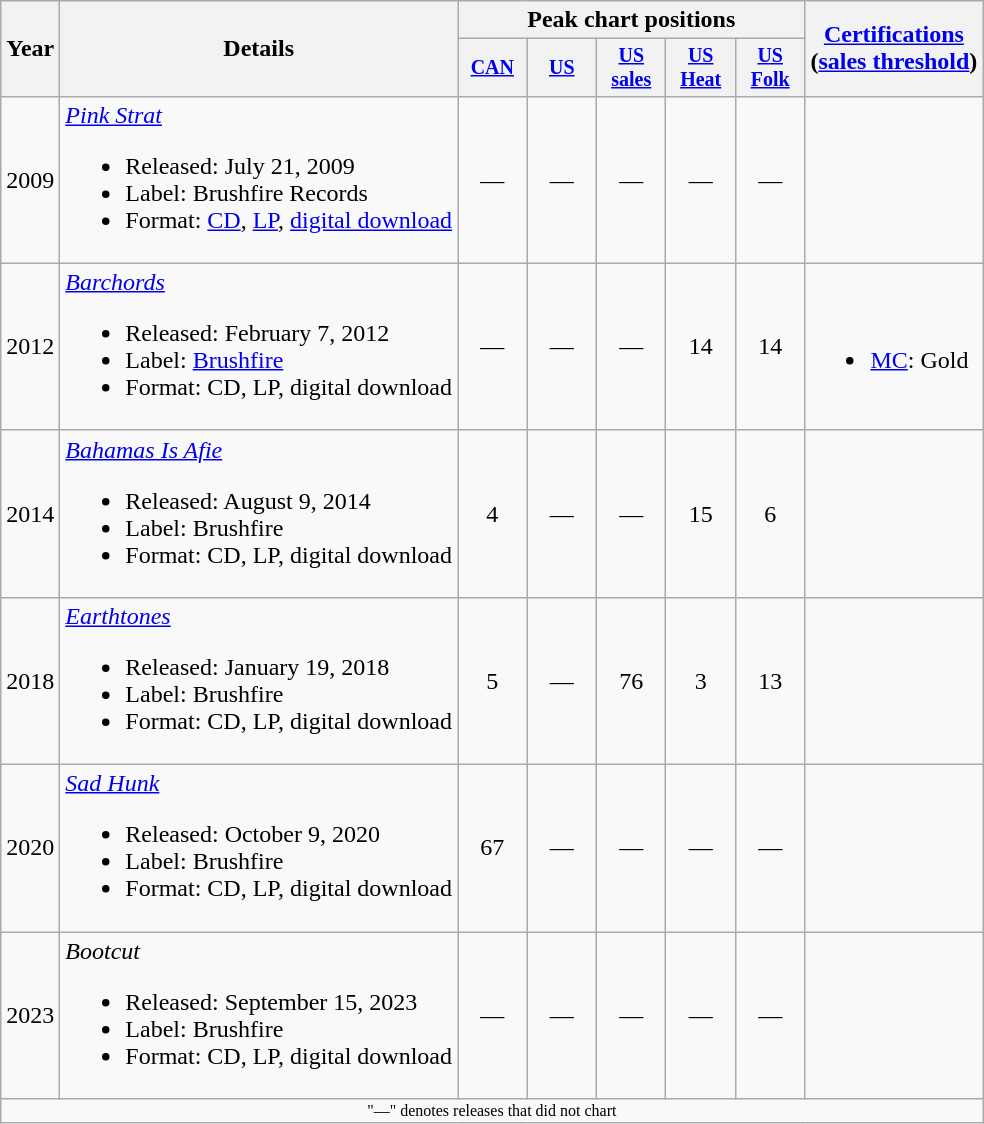<table class="wikitable" style="text-align:center;">
<tr>
<th rowspan="2">Year</th>
<th rowspan="2">Details</th>
<th colspan="5">Peak chart positions</th>
<th rowspan="2"><a href='#'>Certifications</a><br>(<a href='#'>sales threshold</a>)</th>
</tr>
<tr style="font-size:smaller;">
<th style="width:40px;"><a href='#'>CAN</a></th>
<th style="width:40px;"><a href='#'>US</a></th>
<th style="width:40px;"><a href='#'>US sales</a><br></th>
<th style="width:40px;"><a href='#'>US</a><br><a href='#'>Heat</a>
</th>
<th style="width:40px;"><a href='#'>US</a><br><a href='#'>Folk</a><br></th>
</tr>
<tr>
<td>2009</td>
<td style="text-align:left;"><em><a href='#'>Pink Strat</a></em><br><ul><li>Released: July 21, 2009</li><li>Label: Brushfire Records</li><li>Format: <a href='#'>CD</a>, <a href='#'>LP</a>, <a href='#'>digital download</a></li></ul></td>
<td>—</td>
<td>—</td>
<td>—</td>
<td>—</td>
<td>—</td>
<td style="text-align:left;"></td>
</tr>
<tr>
<td>2012</td>
<td style="text-align:left;"><em><a href='#'>Barchords</a></em><br><ul><li>Released: February 7, 2012</li><li>Label: <a href='#'>Brushfire</a></li><li>Format: CD, LP, digital download</li></ul></td>
<td>—</td>
<td>—</td>
<td>—</td>
<td>14</td>
<td>14</td>
<td style="text-align:left;"><br><ul><li><a href='#'>MC</a>: Gold</li></ul></td>
</tr>
<tr>
<td>2014</td>
<td style="text-align:left;"><em><a href='#'>Bahamas Is Afie</a></em><br><ul><li>Released: August 9, 2014</li><li>Label: Brushfire</li><li>Format: CD, LP, digital download</li></ul></td>
<td>4</td>
<td>—</td>
<td>—</td>
<td>15</td>
<td>6</td>
<td style="text-align:left;"></td>
</tr>
<tr>
<td>2018</td>
<td style="text-align:left;"><a href='#'><em>Earthtones</em></a><br><ul><li>Released: January 19, 2018</li><li>Label: Brushfire</li><li>Format: CD, LP, digital download</li></ul></td>
<td>5</td>
<td>—</td>
<td>76</td>
<td>3</td>
<td>13</td>
<td></td>
</tr>
<tr>
<td>2020</td>
<td style="text-align:left;"><em><a href='#'>Sad Hunk</a></em><br><ul><li>Released: October 9, 2020</li><li>Label: Brushfire</li><li>Format: CD, LP, digital download</li></ul></td>
<td>67</td>
<td>—</td>
<td>—</td>
<td>—</td>
<td>—</td>
<td style="text-align:left;"></td>
</tr>
<tr>
<td>2023</td>
<td style="text-align:left;"><em>Bootcut</em><br><ul><li>Released: September 15, 2023</li><li>Label: Brushfire</li><li>Format: CD, LP, digital download</li></ul></td>
<td>—</td>
<td>—</td>
<td>—</td>
<td>—</td>
<td>—</td>
<td></td>
</tr>
<tr>
<td colspan="9" style="font-size:8pt">"—" denotes releases that did not chart</td>
</tr>
</table>
